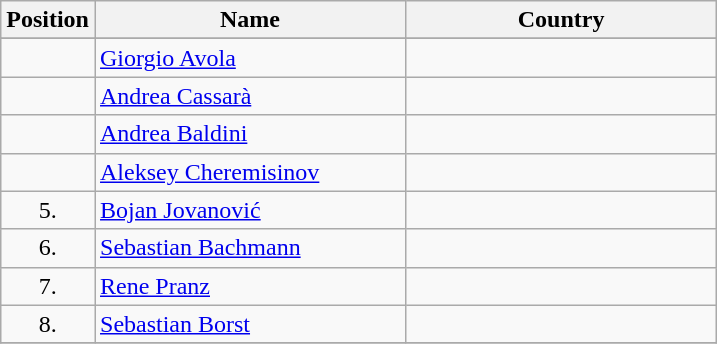<table class="wikitable">
<tr>
<th width="20">Position</th>
<th width="200">Name</th>
<th width="200">Country</th>
</tr>
<tr>
</tr>
<tr>
<td align="center"></td>
<td><a href='#'>Giorgio Avola</a></td>
<td></td>
</tr>
<tr>
<td align="center"></td>
<td><a href='#'>Andrea Cassarà</a></td>
<td></td>
</tr>
<tr>
<td align="center"></td>
<td><a href='#'>Andrea Baldini</a></td>
<td></td>
</tr>
<tr>
<td align="center"></td>
<td><a href='#'>Aleksey Cheremisinov</a></td>
<td></td>
</tr>
<tr>
<td align="center">5.</td>
<td><a href='#'>Bojan Jovanović</a></td>
<td></td>
</tr>
<tr>
<td align="center">6.</td>
<td><a href='#'>Sebastian Bachmann</a></td>
<td></td>
</tr>
<tr>
<td align="center">7.</td>
<td><a href='#'>Rene Pranz</a></td>
<td></td>
</tr>
<tr>
<td align="center">8.</td>
<td><a href='#'>Sebastian Borst</a></td>
<td></td>
</tr>
<tr>
</tr>
</table>
